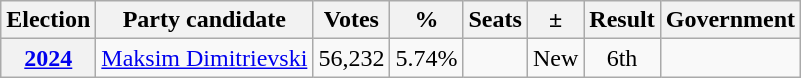<table class="wikitable" style="text-align:center">
<tr>
<th>Election</th>
<th>Party candidate</th>
<th>Votes</th>
<th>%</th>
<th>Seats</th>
<th>±</th>
<th>Result</th>
<th>Government</th>
</tr>
<tr>
<th><a href='#'>2024</a></th>
<td><a href='#'>Maksim Dimitrievski</a></td>
<td>56,232</td>
<td>5.74%</td>
<td></td>
<td>New</td>
<td> 6th</td>
<td></td>
</tr>
</table>
